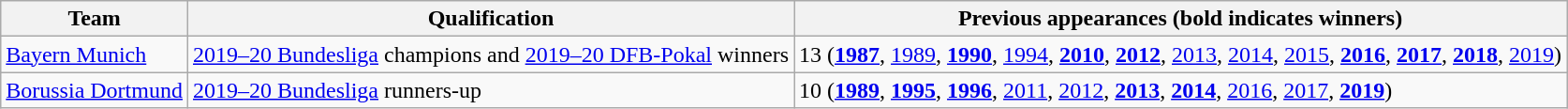<table class="wikitable">
<tr>
<th>Team</th>
<th>Qualification</th>
<th>Previous appearances (bold indicates winners)</th>
</tr>
<tr>
<td><a href='#'>Bayern Munich</a></td>
<td><a href='#'>2019–20 Bundesliga</a> champions and <a href='#'>2019–20 DFB-Pokal</a> winners</td>
<td>13 (<strong><a href='#'>1987</a></strong>, <a href='#'>1989</a>, <strong><a href='#'>1990</a></strong>, <a href='#'>1994</a>, <strong><a href='#'>2010</a></strong>, <strong><a href='#'>2012</a></strong>, <a href='#'>2013</a>, <a href='#'>2014</a>, <a href='#'>2015</a>, <strong><a href='#'>2016</a></strong>, <strong><a href='#'>2017</a></strong>, <strong><a href='#'>2018</a></strong>, <a href='#'>2019</a>)</td>
</tr>
<tr>
<td><a href='#'>Borussia Dortmund</a></td>
<td><a href='#'>2019–20 Bundesliga</a> runners-up</td>
<td>10 (<strong><a href='#'>1989</a></strong>, <strong><a href='#'>1995</a></strong>, <strong><a href='#'>1996</a></strong>, <a href='#'>2011</a>, <a href='#'>2012</a>, <strong><a href='#'>2013</a></strong>, <strong><a href='#'>2014</a></strong>, <a href='#'>2016</a>, <a href='#'>2017</a>, <strong><a href='#'>2019</a></strong>)</td>
</tr>
</table>
